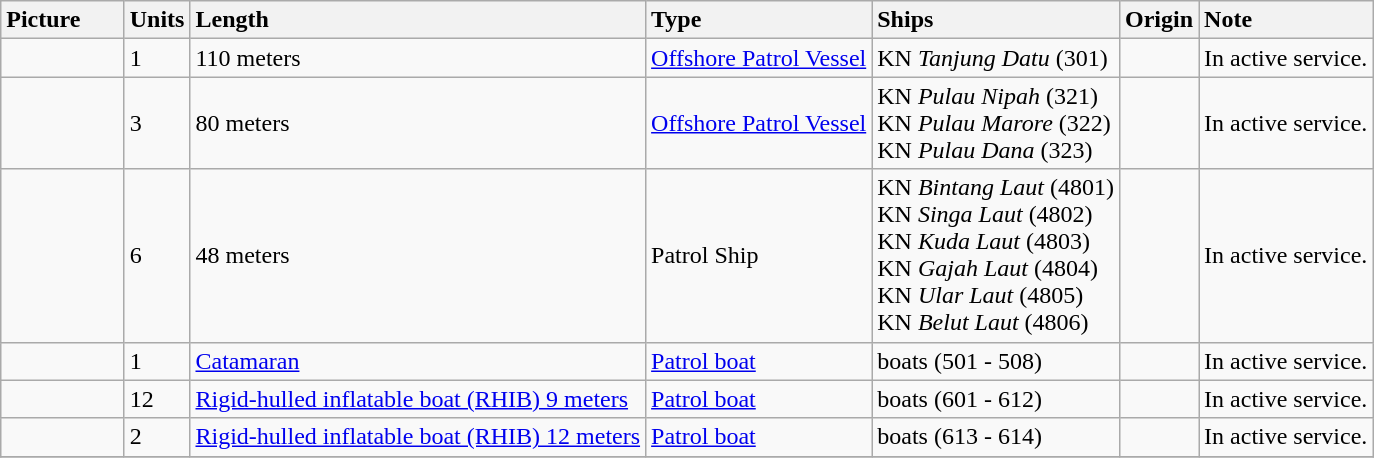<table class="wikitable ">
<tr>
<th style="text-align:left; width:9%;">Picture</th>
<th style="text-align:left;">Units</th>
<th style="text-align:left;">Length</th>
<th style="text-align:left;">Type</th>
<th style="text-align:left;">Ships</th>
<th style="text-align:left;">Origin</th>
<th style="text-align:left;">Note</th>
</tr>
<tr>
<td></td>
<td>1</td>
<td>110 meters</td>
<td><a href='#'>Offshore Patrol Vessel</a></td>
<td>KN <em>Tanjung Datu</em> (301)</td>
<td></td>
<td>In active service.</td>
</tr>
<tr>
<td></td>
<td>3</td>
<td>80 meters</td>
<td><a href='#'>Offshore Patrol Vessel</a></td>
<td>KN <em>Pulau Nipah</em> (321)<br> KN <em>Pulau Marore</em> (322) <br> KN <em>Pulau Dana</em> (323)</td>
<td></td>
<td>In active service.</td>
</tr>
<tr>
<td></td>
<td>6</td>
<td>48 meters</td>
<td>Patrol Ship</td>
<td>KN <em>Bintang Laut</em> (4801)<br> KN <em>Singa Laut</em> (4802)<br> KN <em>Kuda Laut</em> (4803)<br> KN <em>Gajah Laut</em> (4804)<br>  KN <em>Ular Laut</em> (4805) <br> KN <em>Belut Laut</em> (4806)</td>
<td></td>
<td>In active service.</td>
</tr>
<tr>
<td></td>
<td>1</td>
<td><a href='#'>Catamaran</a></td>
<td><a href='#'>Patrol boat</a></td>
<td>boats (501 - 508)</td>
<td></td>
<td>In active service.</td>
</tr>
<tr>
<td></td>
<td>12</td>
<td><a href='#'>Rigid-hulled inflatable boat (RHIB) 9 meters</a></td>
<td><a href='#'>Patrol boat</a></td>
<td>boats (601 - 612)</td>
<td></td>
<td>In active service.</td>
</tr>
<tr>
<td></td>
<td>2</td>
<td><a href='#'>Rigid-hulled inflatable boat (RHIB) 12 meters</a></td>
<td><a href='#'>Patrol boat</a></td>
<td>boats (613 - 614)</td>
<td></td>
<td>In active service.</td>
</tr>
<tr>
</tr>
</table>
